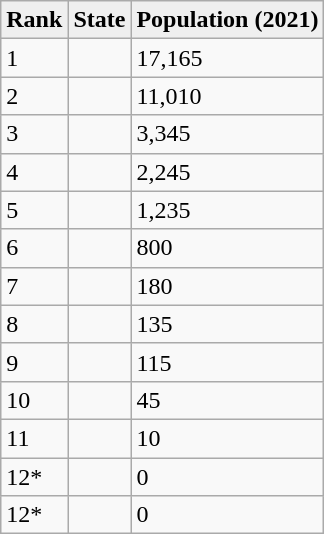<table class="wikitable">
<tr>
<th style="background:#efefef;">Rank</th>
<th style="background:#efefef;">State</th>
<th style="background:#efefef;">Population (2021)</th>
</tr>
<tr>
<td>1</td>
<td></td>
<td>17,165</td>
</tr>
<tr>
<td>2</td>
<td></td>
<td>11,010</td>
</tr>
<tr>
<td>3</td>
<td></td>
<td>3,345</td>
</tr>
<tr>
<td>4</td>
<td></td>
<td>2,245</td>
</tr>
<tr>
<td>5</td>
<td></td>
<td>1,235</td>
</tr>
<tr>
<td>6</td>
<td></td>
<td>800</td>
</tr>
<tr>
<td>7</td>
<td></td>
<td>180</td>
</tr>
<tr>
<td>8</td>
<td></td>
<td>135</td>
</tr>
<tr>
<td>9</td>
<td></td>
<td>115</td>
</tr>
<tr>
<td>10</td>
<td></td>
<td>45</td>
</tr>
<tr>
<td>11</td>
<td></td>
<td>10</td>
</tr>
<tr>
<td>12*</td>
<td></td>
<td>0</td>
</tr>
<tr>
<td>12*</td>
<td></td>
<td>0</td>
</tr>
</table>
